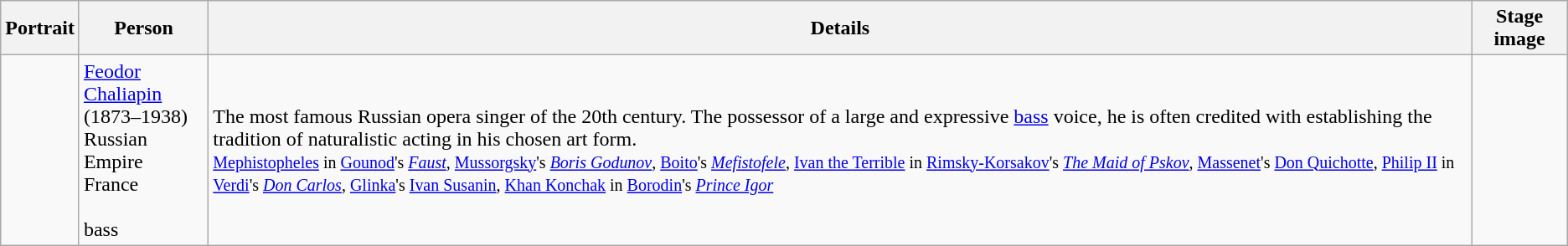<table class="wikitable">
<tr>
<th>Portrait</th>
<th>Person</th>
<th>Details</th>
<th>Stage image</th>
</tr>
<tr>
<td align=center></td>
<td><a href='#'>Feodor Chaliapin</a><br>(1873–1938)<br>Russian Empire<br>France<br><br>bass</td>
<td>The most famous Russian opera singer of the 20th century. The possessor of a large and expressive <a href='#'>bass</a> voice, he is often credited with establishing the tradition of naturalistic acting in his chosen art form.<br><small><a href='#'>Mephistopheles</a> in <a href='#'>Gounod</a>'s <em><a href='#'>Faust</a></em>, <a href='#'>Mussorgsky</a>'s <em><a href='#'>Boris Godunov</a></em>, <a href='#'>Boito</a>'s <em><a href='#'>Mefistofele</a></em>, <a href='#'>Ivan the Terrible</a> in <a href='#'>Rimsky-Korsakov</a>'s <em><a href='#'>The Maid of Pskov</a></em>, <a href='#'>Massenet</a>'s <a href='#'>Don Quichotte</a>, <a href='#'>Philip II</a> in <a href='#'>Verdi</a>'s <em><a href='#'>Don Carlos</a></em>, <a href='#'>Glinka</a>'s <a href='#'>Ivan Susanin</a>, <a href='#'>Khan Konchak</a> in <a href='#'>Borodin</a>'s <em><a href='#'>Prince Igor</a></em></small></td>
<td align=center></td>
</tr>
</table>
